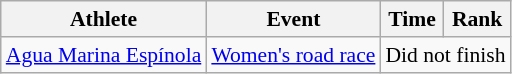<table class=wikitable style=font-size:90%;>
<tr>
<th>Athlete</th>
<th>Event</th>
<th>Time</th>
<th>Rank</th>
</tr>
<tr align=center>
<td align=left><a href='#'>Agua Marina Espínola</a></td>
<td align=left><a href='#'>Women's road race</a></td>
<td colspan=2>Did not finish</td>
</tr>
</table>
